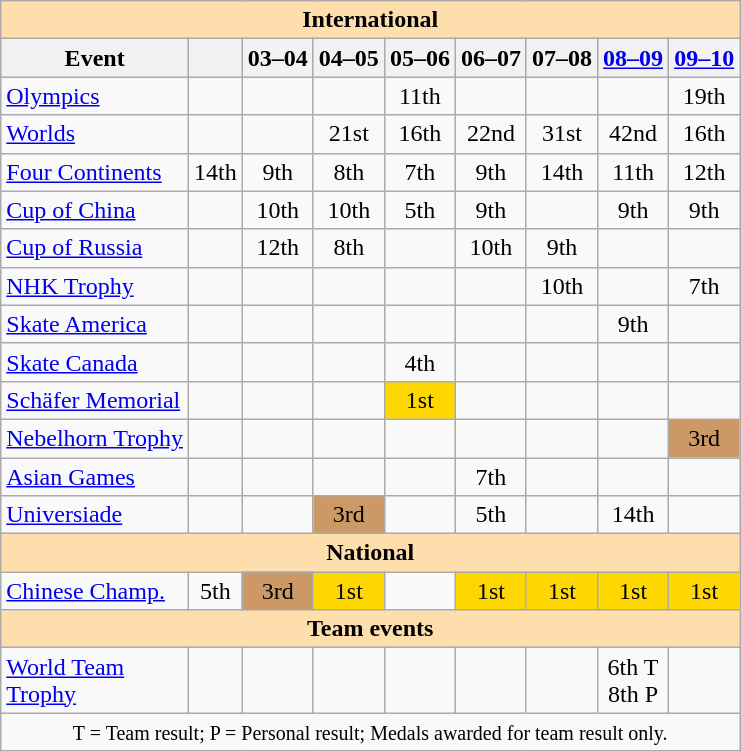<table class="wikitable" style="text-align:center">
<tr>
<th style="background-color: #ffdead; " colspan=9 align=center>International</th>
</tr>
<tr>
<th>Event</th>
<th></th>
<th>03–04</th>
<th>04–05</th>
<th>05–06</th>
<th>06–07</th>
<th>07–08</th>
<th><a href='#'>08–09</a></th>
<th><a href='#'>09–10</a></th>
</tr>
<tr>
<td align=left><a href='#'>Olympics</a></td>
<td></td>
<td></td>
<td></td>
<td>11th</td>
<td></td>
<td></td>
<td></td>
<td>19th</td>
</tr>
<tr>
<td align=left><a href='#'>Worlds</a></td>
<td></td>
<td></td>
<td>21st</td>
<td>16th</td>
<td>22nd</td>
<td>31st</td>
<td>42nd</td>
<td>16th</td>
</tr>
<tr>
<td align=left><a href='#'>Four Continents</a></td>
<td>14th</td>
<td>9th</td>
<td>8th</td>
<td>7th</td>
<td>9th</td>
<td>14th</td>
<td>11th</td>
<td>12th</td>
</tr>
<tr>
<td align=left> <a href='#'>Cup of China</a></td>
<td></td>
<td>10th</td>
<td>10th</td>
<td>5th</td>
<td>9th</td>
<td></td>
<td>9th</td>
<td>9th</td>
</tr>
<tr>
<td align=left> <a href='#'>Cup of Russia</a></td>
<td></td>
<td>12th</td>
<td>8th</td>
<td></td>
<td>10th</td>
<td>9th</td>
<td></td>
<td></td>
</tr>
<tr>
<td align=left> <a href='#'>NHK Trophy</a></td>
<td></td>
<td></td>
<td></td>
<td></td>
<td></td>
<td>10th</td>
<td></td>
<td>7th</td>
</tr>
<tr>
<td align=left> <a href='#'>Skate America</a></td>
<td></td>
<td></td>
<td></td>
<td></td>
<td></td>
<td></td>
<td>9th</td>
<td></td>
</tr>
<tr>
<td align=left> <a href='#'>Skate Canada</a></td>
<td></td>
<td></td>
<td></td>
<td>4th</td>
<td></td>
<td></td>
<td></td>
<td></td>
</tr>
<tr>
<td align=left><a href='#'>Schäfer Memorial</a></td>
<td></td>
<td></td>
<td></td>
<td bgcolor=gold>1st</td>
<td></td>
<td></td>
<td></td>
<td></td>
</tr>
<tr>
<td align=left><a href='#'>Nebelhorn Trophy</a></td>
<td></td>
<td></td>
<td></td>
<td></td>
<td></td>
<td></td>
<td></td>
<td bgcolor=cc9966>3rd</td>
</tr>
<tr>
<td align=left><a href='#'>Asian Games</a></td>
<td></td>
<td></td>
<td></td>
<td></td>
<td>7th</td>
<td></td>
<td></td>
<td></td>
</tr>
<tr>
<td align=left><a href='#'>Universiade</a></td>
<td></td>
<td></td>
<td bgcolor=cc9966>3rd</td>
<td></td>
<td>5th</td>
<td></td>
<td>14th</td>
<td></td>
</tr>
<tr>
<th style="background-color: #ffdead; " colspan=9 align=center>National</th>
</tr>
<tr>
<td align=left><a href='#'>Chinese Champ.</a></td>
<td>5th</td>
<td bgcolor=cc9966>3rd</td>
<td bgcolor=gold>1st</td>
<td></td>
<td bgcolor=gold>1st</td>
<td bgcolor=gold>1st</td>
<td bgcolor=gold>1st</td>
<td bgcolor=gold>1st</td>
</tr>
<tr>
<th style="background-color: #ffdead; " colspan=9 align=center>Team events</th>
</tr>
<tr>
<td align=left><a href='#'>World Team<br>Trophy</a></td>
<td></td>
<td></td>
<td></td>
<td></td>
<td></td>
<td></td>
<td>6th T <br> 8th P</td>
<td></td>
</tr>
<tr>
<td colspan=9 align=center><small> T = Team result; P = Personal result; Medals awarded for team result only.</small></td>
</tr>
</table>
